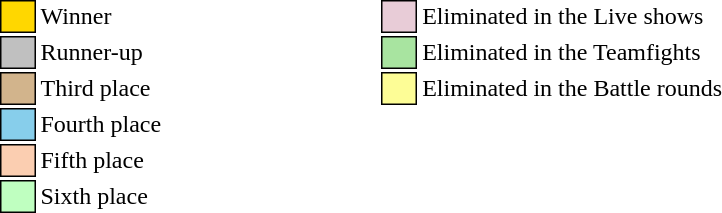<table class="toccolours" style="font-size: 100%; white-space: nowrap">
<tr>
<td style="background: gold; border:1px solid black">     </td>
<td>Winner</td>
<td>     </td>
<td>     </td>
<td>     </td>
<td>     </td>
<td>     </td>
<td>     </td>
<td style="background:#E8CCD7; border:1px solid black">     </td>
<td>Eliminated in the Live shows</td>
</tr>
<tr>
<td style="background: silver; border:1px solid black">     </td>
<td>Runner-up</td>
<td>     </td>
<td>     </td>
<td>     </td>
<td>     </td>
<td>     </td>
<td>     </td>
<td style="background:#A8E4A0; border:1px solid black">     </td>
<td>Eliminated in the Teamfights</td>
</tr>
<tr>
<td style="background: tan; border:1px solid black">     </td>
<td>Third place</td>
<td>     </td>
<td>     </td>
<td>     </td>
<td>     </td>
<td>     </td>
<td>     </td>
<td style="background:#FDFD96; border:1px solid black">     </td>
<td>Eliminated in the Battle rounds</td>
</tr>
<tr>
<td style="background: skyblue; border:1px solid black">     </td>
<td>Fourth place</td>
<td>     </td>
<td>     </td>
<td>     </td>
<td>     </td>
<td>     </td>
<td>     </td>
</tr>
<tr>
<td style="background:#fbceb1; border:1px solid black">     </td>
<td>Fifth place</td>
<td>     </td>
<td>     </td>
<td>     </td>
<td>     </td>
<td>     </td>
<td>     </td>
</tr>
<tr>
<td style="background:#BFFFC0; border:1px solid black">     </td>
<td>Sixth place</td>
<td>     </td>
<td>     </td>
<td>     </td>
<td>     </td>
<td>     </td>
<td>     </td>
</tr>
</table>
